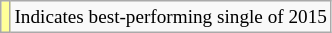<table class="wikitable" style="font-size:80%;">
<tr>
<td style="background-color:#FFFF99"></td>
<td>Indicates best-performing single of 2015</td>
</tr>
</table>
